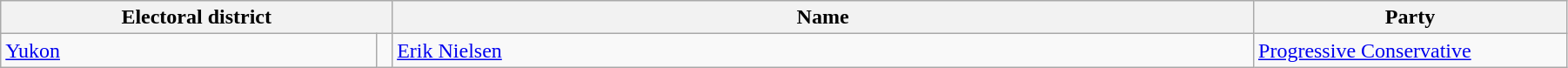<table class="wikitable" width=95%>
<tr>
<th colspan=2 width=25%>Electoral district</th>
<th>Name</th>
<th width=20%>Party</th>
</tr>
<tr>
<td width=24%><a href='#'>Yukon</a></td>
<td></td>
<td><a href='#'>Erik Nielsen</a></td>
<td><a href='#'>Progressive Conservative</a></td>
</tr>
</table>
